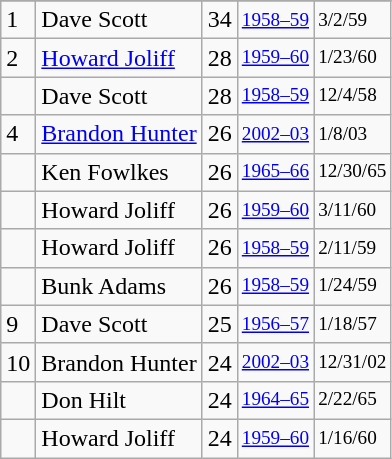<table class="wikitable">
<tr>
</tr>
<tr>
<td>1</td>
<td>Dave Scott</td>
<td>34</td>
<td style="font-size:80%;"><a href='#'>1958–59</a></td>
<td style="font-size:80%;">3/2/59</td>
</tr>
<tr>
<td>2</td>
<td><a href='#'>Howard Joliff</a></td>
<td>28</td>
<td style="font-size:80%;"><a href='#'>1959–60</a></td>
<td style="font-size:80%;">1/23/60</td>
</tr>
<tr>
<td></td>
<td>Dave Scott</td>
<td>28</td>
<td style="font-size:80%;"><a href='#'>1958–59</a></td>
<td style="font-size:80%;">12/4/58</td>
</tr>
<tr>
<td>4</td>
<td><a href='#'>Brandon Hunter</a></td>
<td>26</td>
<td style="font-size:80%;"><a href='#'>2002–03</a></td>
<td style="font-size:80%;">1/8/03</td>
</tr>
<tr>
<td></td>
<td>Ken Fowlkes</td>
<td>26</td>
<td style="font-size:80%;"><a href='#'>1965–66</a></td>
<td style="font-size:80%;">12/30/65</td>
</tr>
<tr>
<td></td>
<td>Howard Joliff</td>
<td>26</td>
<td style="font-size:80%;"><a href='#'>1959–60</a></td>
<td style="font-size:80%;">3/11/60</td>
</tr>
<tr>
<td></td>
<td>Howard Joliff</td>
<td>26</td>
<td style="font-size:80%;"><a href='#'>1958–59</a></td>
<td style="font-size:80%;">2/11/59</td>
</tr>
<tr>
<td></td>
<td>Bunk Adams</td>
<td>26</td>
<td style="font-size:80%;"><a href='#'>1958–59</a></td>
<td style="font-size:80%;">1/24/59</td>
</tr>
<tr>
<td>9</td>
<td>Dave Scott</td>
<td>25</td>
<td style="font-size:80%;"><a href='#'>1956–57</a></td>
<td style="font-size:80%;">1/18/57</td>
</tr>
<tr>
<td>10</td>
<td>Brandon Hunter</td>
<td>24</td>
<td style="font-size:80%;"><a href='#'>2002–03</a></td>
<td style="font-size:80%;">12/31/02</td>
</tr>
<tr>
<td></td>
<td>Don Hilt</td>
<td>24</td>
<td style="font-size:80%;"><a href='#'>1964–65</a></td>
<td style="font-size:80%;">2/22/65</td>
</tr>
<tr>
<td></td>
<td>Howard Joliff</td>
<td>24</td>
<td style="font-size:80%;"><a href='#'>1959–60</a></td>
<td style="font-size:80%;">1/16/60</td>
</tr>
</table>
